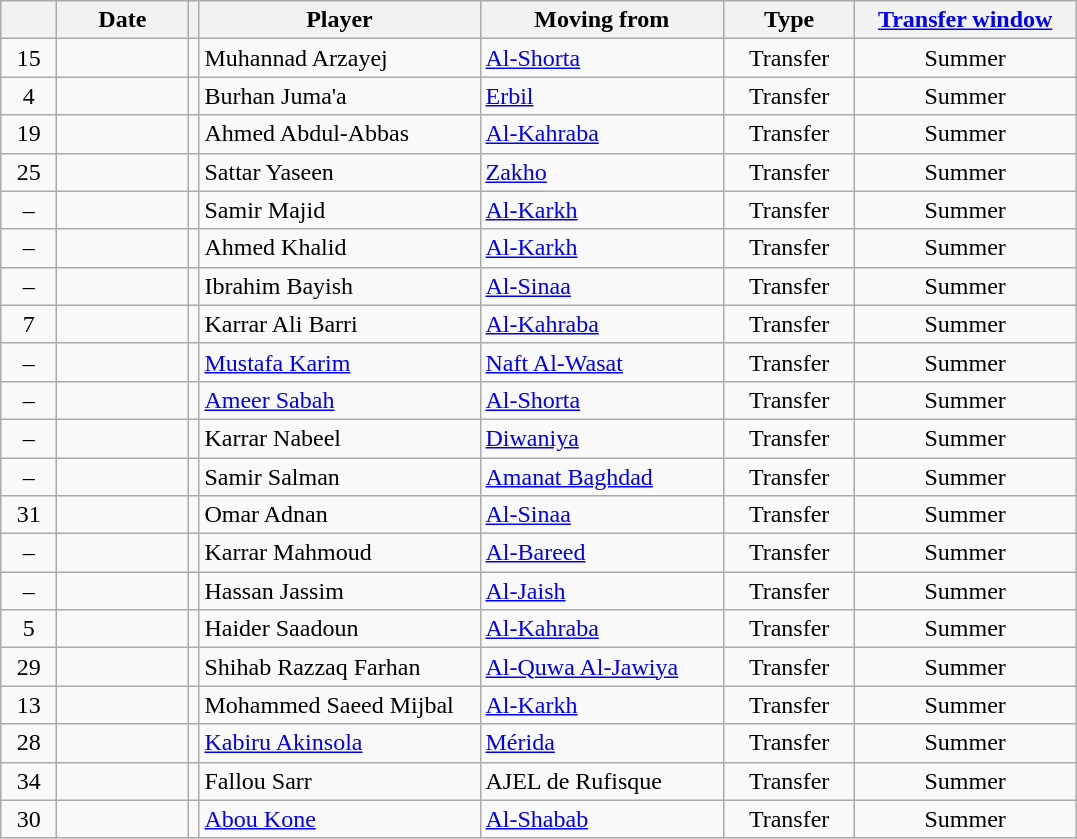<table class="wikitable sortable">
<tr>
<th style="width:30px;"></th>
<th style="width:80px;">Date</th>
<th style="width:30pERRTREWERREREPUTOx;"></th>
<th style="width:180px;">Player</th>
<th style="width:155px;">Moving from</th>
<th style="width:80px;">Type</th>
<th style="width:140px;"><a href='#'>Transfer window</a></th>
</tr>
<tr>
<td align=center>15</td>
<td></td>
<td align=center></td>
<td> Muhannad Arzayej</td>
<td> <a href='#'>Al-Shorta</a></td>
<td align=center>Transfer</td>
<td align=center>Summer</td>
</tr>
<tr>
<td align=center>4</td>
<td></td>
<td align=center></td>
<td> Burhan Juma'a</td>
<td> <a href='#'>Erbil</a></td>
<td align=center>Transfer</td>
<td align=center>Summer</td>
</tr>
<tr>
<td align=center>19</td>
<td></td>
<td align=center></td>
<td> Ahmed Abdul-Abbas</td>
<td> <a href='#'>Al-Kahraba</a></td>
<td align=center>Transfer</td>
<td align=center>Summer</td>
</tr>
<tr>
<td align=center>25</td>
<td></td>
<td align=center></td>
<td> Sattar Yaseen</td>
<td> <a href='#'>Zakho</a></td>
<td align=center>Transfer</td>
<td align=center>Summer</td>
</tr>
<tr>
<td align=center>–</td>
<td></td>
<td align=center></td>
<td> Samir Majid</td>
<td> <a href='#'>Al-Karkh</a></td>
<td align=center>Transfer</td>
<td align=center>Summer</td>
</tr>
<tr>
<td align=center>–</td>
<td></td>
<td align=center></td>
<td> Ahmed Khalid</td>
<td> <a href='#'>Al-Karkh</a></td>
<td align=center>Transfer</td>
<td align=center>Summer</td>
</tr>
<tr>
<td align=center>–</td>
<td></td>
<td align=center></td>
<td> Ibrahim Bayish</td>
<td> <a href='#'>Al-Sinaa</a></td>
<td align=center>Transfer</td>
<td align=center>Summer</td>
</tr>
<tr>
<td align=center>7</td>
<td></td>
<td align=center></td>
<td> Karrar Ali Barri</td>
<td> <a href='#'>Al-Kahraba</a></td>
<td align=center>Transfer</td>
<td align=center>Summer</td>
</tr>
<tr>
<td align=center>–</td>
<td></td>
<td align=center></td>
<td> <a href='#'>Mustafa Karim</a></td>
<td> <a href='#'>Naft Al-Wasat</a></td>
<td align=center>Transfer</td>
<td align=center>Summer</td>
</tr>
<tr>
<td align=center>–</td>
<td></td>
<td align=center></td>
<td> <a href='#'>Ameer Sabah</a></td>
<td> <a href='#'>Al-Shorta</a></td>
<td align=center>Transfer</td>
<td align=center>Summer</td>
</tr>
<tr>
<td align=center>–</td>
<td></td>
<td align=center></td>
<td> Karrar Nabeel</td>
<td> <a href='#'>Diwaniya</a></td>
<td align=center>Transfer</td>
<td align=center>Summer</td>
</tr>
<tr>
<td align=center>–</td>
<td></td>
<td align=center></td>
<td> Samir Salman</td>
<td> <a href='#'>Amanat Baghdad</a></td>
<td align=center>Transfer</td>
<td align=center>Summer</td>
</tr>
<tr>
<td align=center>31</td>
<td></td>
<td align=center></td>
<td> Omar Adnan</td>
<td> <a href='#'>Al-Sinaa</a></td>
<td align=center>Transfer</td>
<td align=center>Summer</td>
</tr>
<tr>
<td align=center>–</td>
<td></td>
<td align=center></td>
<td> Karrar Mahmoud</td>
<td> <a href='#'>Al-Bareed</a></td>
<td align=center>Transfer</td>
<td align=center>Summer</td>
</tr>
<tr>
<td align=center>–</td>
<td></td>
<td align=center></td>
<td> Hassan Jassim</td>
<td> <a href='#'>Al-Jaish</a></td>
<td align=center>Transfer</td>
<td align=center>Summer</td>
</tr>
<tr>
<td align=center>5</td>
<td></td>
<td align=center></td>
<td> Haider Saadoun</td>
<td> <a href='#'>Al-Kahraba</a></td>
<td align=center>Transfer</td>
<td align=center>Summer</td>
</tr>
<tr>
<td align=center>29</td>
<td></td>
<td align=center></td>
<td> Shihab Razzaq Farhan</td>
<td> <a href='#'>Al-Quwa Al-Jawiya</a></td>
<td align=center>Transfer</td>
<td align=center>Summer</td>
</tr>
<tr>
<td align=center>13</td>
<td></td>
<td align=center></td>
<td> Mohammed Saeed Mijbal</td>
<td> <a href='#'>Al-Karkh</a></td>
<td align=center>Transfer</td>
<td align=center>Summer</td>
</tr>
<tr>
<td align=center>28</td>
<td></td>
<td align=center></td>
<td> <a href='#'>Kabiru Akinsola</a></td>
<td> <a href='#'>Mérida</a></td>
<td align=center>Transfer</td>
<td align=center>Summer</td>
</tr>
<tr>
<td align=center>34</td>
<td></td>
<td align=center></td>
<td> Fallou Sarr</td>
<td> AJEL de Rufisque</td>
<td align=center>Transfer</td>
<td align=center>Summer</td>
</tr>
<tr>
<td align=center>30</td>
<td></td>
<td align=center></td>
<td> <a href='#'>Abou Kone</a></td>
<td> <a href='#'>Al-Shabab</a></td>
<td align=center>Transfer</td>
<td align=center>Summer</td>
</tr>
</table>
